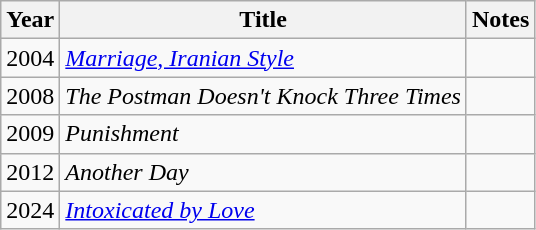<table class="wikitable sortable">
<tr>
<th>Year</th>
<th>Title</th>
<th>Notes</th>
</tr>
<tr>
<td>2004</td>
<td><em><a href='#'>Marriage, Iranian Style</a></em></td>
<td></td>
</tr>
<tr>
<td>2008</td>
<td><em>The Postman Doesn't Knock Three Times</em></td>
<td></td>
</tr>
<tr>
<td>2009</td>
<td><em>Punishment</em></td>
<td></td>
</tr>
<tr>
<td>2012</td>
<td><em>Another Day</em></td>
<td></td>
</tr>
<tr>
<td>2024</td>
<td><em><a href='#'>Intoxicated by Love</a></em></td>
<td></td>
</tr>
</table>
